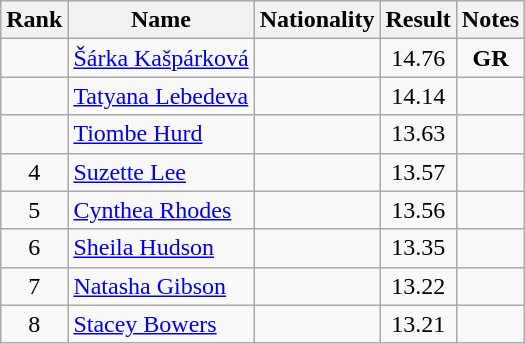<table class="wikitable sortable" style="text-align:center">
<tr>
<th>Rank</th>
<th>Name</th>
<th>Nationality</th>
<th>Result</th>
<th>Notes</th>
</tr>
<tr>
<td></td>
<td align=left><a href='#'>Šárka Kašpárková</a></td>
<td align=left></td>
<td>14.76</td>
<td><strong>GR</strong></td>
</tr>
<tr>
<td></td>
<td align=left><a href='#'>Tatyana Lebedeva</a></td>
<td align=left></td>
<td>14.14</td>
<td></td>
</tr>
<tr>
<td></td>
<td align=left><a href='#'>Tiombe Hurd</a></td>
<td align=left></td>
<td>13.63</td>
<td></td>
</tr>
<tr>
<td>4</td>
<td align=left><a href='#'>Suzette Lee</a></td>
<td align=left></td>
<td>13.57</td>
<td></td>
</tr>
<tr>
<td>5</td>
<td align=left><a href='#'>Cynthea Rhodes</a></td>
<td align=left></td>
<td>13.56</td>
<td></td>
</tr>
<tr>
<td>6</td>
<td align=left><a href='#'>Sheila Hudson</a></td>
<td align=left></td>
<td>13.35</td>
<td></td>
</tr>
<tr>
<td>7</td>
<td align=left><a href='#'>Natasha Gibson</a></td>
<td align=left></td>
<td>13.22</td>
<td></td>
</tr>
<tr>
<td>8</td>
<td align=left><a href='#'>Stacey Bowers</a></td>
<td align=left></td>
<td>13.21</td>
<td></td>
</tr>
</table>
